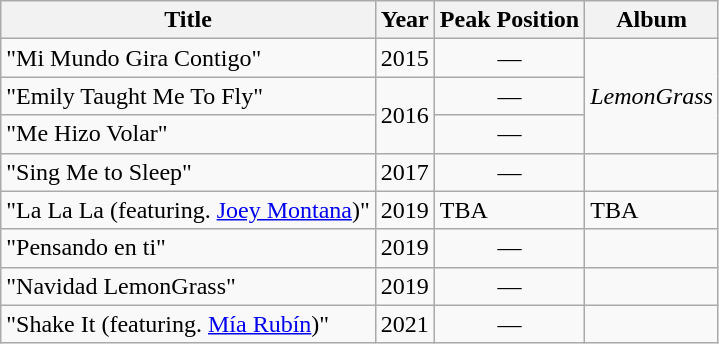<table class="wikitable">
<tr>
<th>Title</th>
<th>Year</th>
<th>Peak Position</th>
<th>Album</th>
</tr>
<tr>
<td>"Mi Mundo Gira Contigo"</td>
<td>2015</td>
<td style="text-align: center;">—</td>
<td style="text-align: center;" rowspan="3"><em>LemonGrass</em></td>
</tr>
<tr>
<td>"Emily Taught Me To Fly"</td>
<td rowspan="2">2016</td>
<td style="text-align: center;">—</td>
</tr>
<tr>
<td>"Me Hizo Volar"</td>
<td style="text-align: center;">—</td>
</tr>
<tr>
<td>"Sing Me to Sleep"</td>
<td>2017</td>
<td style="text-align: center;">—</td>
<td></td>
</tr>
<tr>
<td>"La La La (featuring. <a href='#'>Joey Montana</a>)"</td>
<td>2019</td>
<td>TBA</td>
<td>TBA</td>
</tr>
<tr>
<td>"Pensando en ti"</td>
<td>2019</td>
<td style="text-align: center;">—</td>
<td></td>
</tr>
<tr>
<td>"Navidad LemonGrass"</td>
<td>2019</td>
<td style="text-align: center;">—</td>
<td></td>
</tr>
<tr>
<td>"Shake It (featuring. <a href='#'>Mía Rubín</a>)"</td>
<td>2021</td>
<td style="text-align: center;">—</td>
<td></td>
</tr>
</table>
